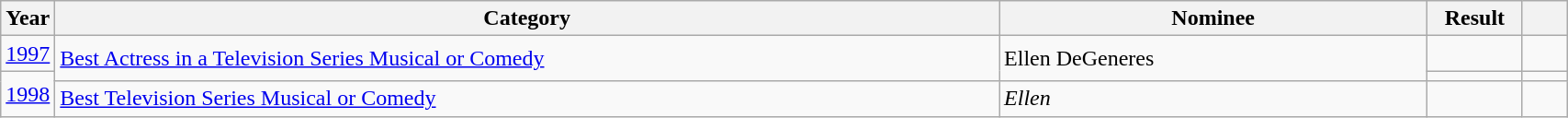<table class="wikitable" width=90%>
<tr>
<th scope="col">Year</th>
<th width="800" scope="col">Category</th>
<th width="350" scope="col">Nominee</th>
<th width="65" scope="col">Result</th>
<th width="30" scope="col"></th>
</tr>
<tr>
<td><a href='#'>1997</a></td>
<td scope="row" rowspan="2"><a href='#'>Best Actress in a Television Series Musical or Comedy</a></td>
<td rowspan="2">Ellen DeGeneres</td>
<td></td>
<td style="text-align:center;"></td>
</tr>
<tr>
<td rowspan="2"><a href='#'>1998</a></td>
<td></td>
<td style="text-align:center;"></td>
</tr>
<tr>
<td scope="row"><a href='#'>Best Television Series Musical or Comedy</a></td>
<td><em>Ellen</em></td>
<td></td>
<td style="text-align:center;"></td>
</tr>
</table>
